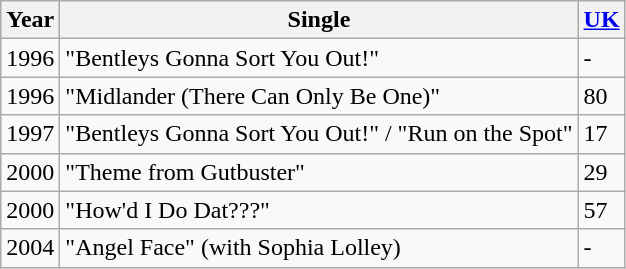<table class="wikitable">
<tr>
<th>Year</th>
<th>Single</th>
<th><a href='#'>UK</a></th>
</tr>
<tr>
<td>1996</td>
<td>"Bentleys Gonna Sort You Out!"</td>
<td>-</td>
</tr>
<tr>
<td>1996</td>
<td>"Midlander (There Can Only Be One)"</td>
<td>80</td>
</tr>
<tr>
<td>1997</td>
<td>"Bentleys Gonna Sort You Out!" / "Run on the Spot"</td>
<td>17</td>
</tr>
<tr>
<td>2000</td>
<td>"Theme from Gutbuster"</td>
<td>29</td>
</tr>
<tr>
<td>2000</td>
<td>"How'd I Do Dat???"</td>
<td>57</td>
</tr>
<tr>
<td>2004</td>
<td>"Angel Face" (with Sophia Lolley)</td>
<td>-</td>
</tr>
</table>
